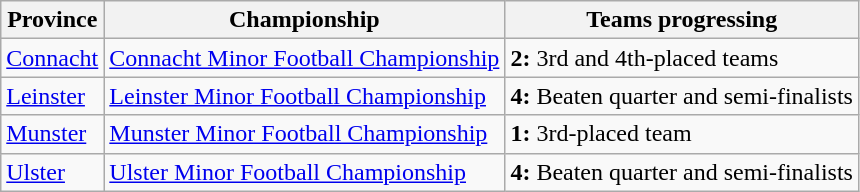<table class=wikitable>
<tr>
<th>Province</th>
<th>Championship</th>
<th>Teams progressing</th>
</tr>
<tr>
<td><a href='#'>Connacht</a></td>
<td><a href='#'>Connacht Minor Football Championship</a></td>
<td><strong>2:</strong> 3rd and 4th-placed teams</td>
</tr>
<tr>
<td><a href='#'>Leinster</a></td>
<td><a href='#'>Leinster Minor Football Championship</a></td>
<td><strong>4:</strong> Beaten quarter and semi-finalists</td>
</tr>
<tr>
<td><a href='#'>Munster</a></td>
<td><a href='#'>Munster Minor Football Championship</a></td>
<td><strong>1:</strong> 3rd-placed team</td>
</tr>
<tr>
<td><a href='#'>Ulster</a></td>
<td><a href='#'>Ulster Minor Football Championship</a></td>
<td><strong>4:</strong> Beaten quarter and semi-finalists</td>
</tr>
</table>
